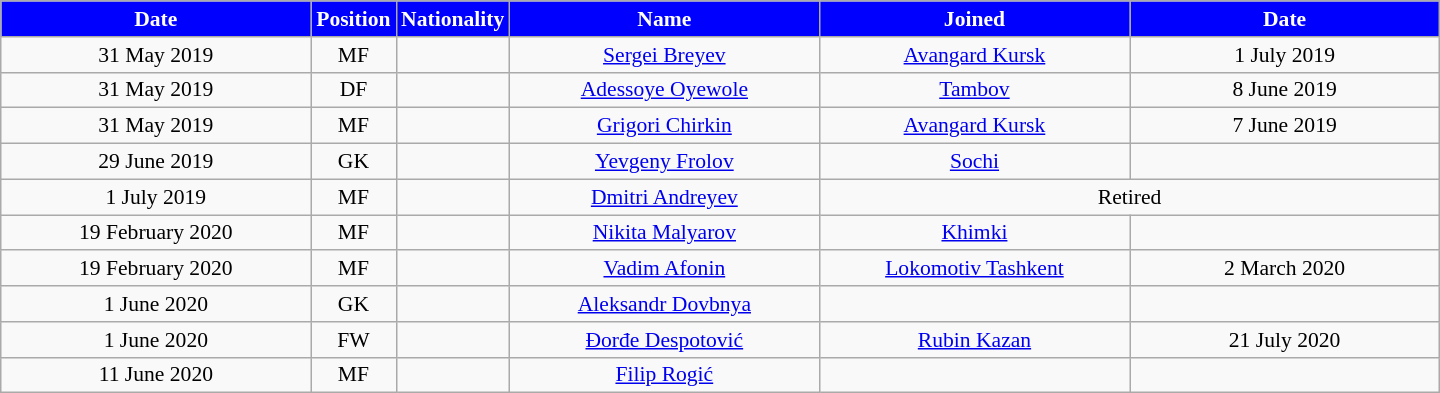<table class="wikitable"  style="text-align:center; font-size:90%; ">
<tr>
<th style="background:#0000FF; color:white; width:200px;">Date</th>
<th style="background:#0000FF; color:white; width:50px;">Position</th>
<th style="background:#0000FF; color:white; width:50px;">Nationality</th>
<th style="background:#0000FF; color:white; width:200px;">Name</th>
<th style="background:#0000FF; color:white; width:200px;">Joined</th>
<th style="background:#0000FF; color:white; width:200px;">Date</th>
</tr>
<tr>
<td>31 May 2019</td>
<td>MF</td>
<td></td>
<td><a href='#'>Sergei Breyev</a></td>
<td><a href='#'>Avangard Kursk</a></td>
<td>1 July 2019</td>
</tr>
<tr>
<td>31 May 2019</td>
<td>DF</td>
<td></td>
<td><a href='#'>Adessoye Oyewole</a></td>
<td><a href='#'>Tambov</a></td>
<td>8 June 2019</td>
</tr>
<tr>
<td>31 May 2019</td>
<td>MF</td>
<td></td>
<td><a href='#'>Grigori Chirkin</a></td>
<td><a href='#'>Avangard Kursk</a></td>
<td>7 June 2019</td>
</tr>
<tr>
<td>29 June 2019</td>
<td>GK</td>
<td></td>
<td><a href='#'>Yevgeny Frolov</a></td>
<td><a href='#'>Sochi</a></td>
<td></td>
</tr>
<tr>
<td>1 July 2019</td>
<td>MF</td>
<td></td>
<td><a href='#'>Dmitri Andreyev</a></td>
<td colspan="2">Retired</td>
</tr>
<tr>
<td>19 February 2020</td>
<td>MF</td>
<td></td>
<td><a href='#'>Nikita Malyarov</a></td>
<td><a href='#'>Khimki</a></td>
<td></td>
</tr>
<tr>
<td>19 February 2020</td>
<td>MF</td>
<td></td>
<td><a href='#'>Vadim Afonin</a></td>
<td><a href='#'>Lokomotiv Tashkent</a></td>
<td>2 March 2020</td>
</tr>
<tr>
<td>1 June 2020</td>
<td>GK</td>
<td></td>
<td><a href='#'>Aleksandr Dovbnya</a></td>
<td></td>
<td></td>
</tr>
<tr>
<td>1 June 2020</td>
<td>FW</td>
<td></td>
<td><a href='#'>Đorđe Despotović</a></td>
<td><a href='#'>Rubin Kazan</a></td>
<td>21 July 2020</td>
</tr>
<tr>
<td>11 June 2020</td>
<td>MF</td>
<td></td>
<td><a href='#'>Filip Rogić</a></td>
<td></td>
<td></td>
</tr>
</table>
